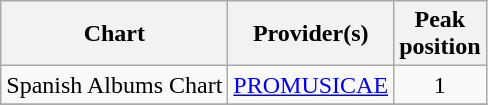<table class="wikitable">
<tr>
<th align="center">Chart</th>
<th align="center">Provider(s)</th>
<th align="center">Peak<br>position</th>
</tr>
<tr>
<td>Spanish Albums Chart</td>
<td align="center"><a href='#'>PROMUSICAE</a></td>
<td align="center">1 </td>
</tr>
<tr>
</tr>
</table>
